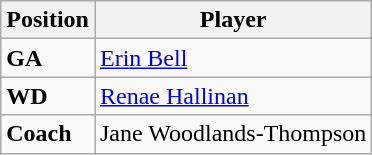<table class="wikitable collapsible">
<tr>
<th>Position</th>
<th>Player</th>
</tr>
<tr>
<td><strong>GA</strong></td>
<td><a href='#'>Erin Bell</a></td>
</tr>
<tr>
<td><strong>WD</strong></td>
<td><a href='#'>Renae Hallinan</a></td>
</tr>
<tr>
<td><strong>Coach</strong></td>
<td>Jane Woodlands-Thompson</td>
</tr>
</table>
